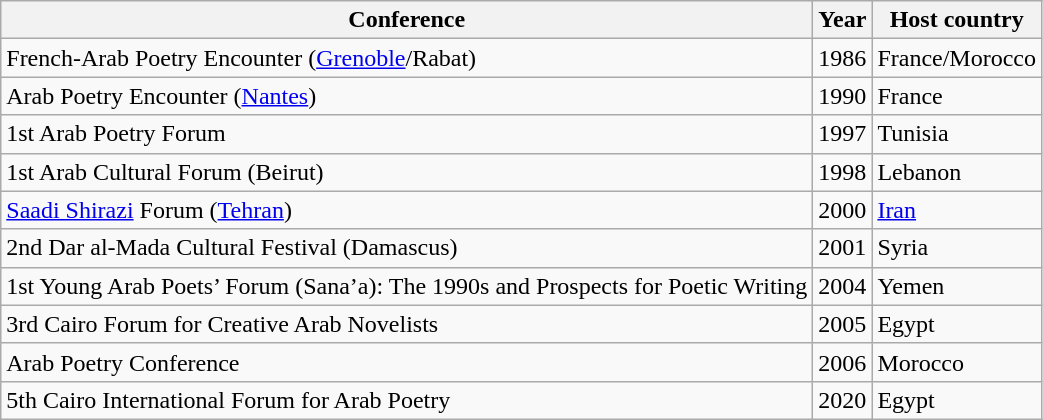<table class="wikitable">
<tr>
<th>Conference</th>
<th>Year</th>
<th>Host country</th>
</tr>
<tr>
<td>French-Arab Poetry Encounter (<a href='#'>Grenoble</a>/Rabat)</td>
<td>1986</td>
<td>France/Morocco</td>
</tr>
<tr>
<td>Arab Poetry Encounter (<a href='#'>Nantes</a>)</td>
<td>1990</td>
<td>France</td>
</tr>
<tr>
<td>1st Arab Poetry Forum</td>
<td>1997</td>
<td>Tunisia</td>
</tr>
<tr>
<td>1st Arab Cultural Forum (Beirut)</td>
<td>1998</td>
<td>Lebanon</td>
</tr>
<tr>
<td><a href='#'>Saadi Shirazi</a> Forum (<a href='#'>Tehran</a>)</td>
<td>2000</td>
<td><a href='#'>Iran</a></td>
</tr>
<tr>
<td>2nd Dar al-Mada Cultural Festival (Damascus)</td>
<td>2001</td>
<td>Syria</td>
</tr>
<tr>
<td>1st Young Arab Poets’ Forum (Sana’a): The 1990s and Prospects for Poetic Writing</td>
<td>2004</td>
<td>Yemen</td>
</tr>
<tr>
<td>3rd Cairo Forum for Creative Arab Novelists</td>
<td>2005</td>
<td>Egypt</td>
</tr>
<tr>
<td>Arab Poetry Conference</td>
<td>2006</td>
<td>Morocco</td>
</tr>
<tr>
<td>5th Cairo International Forum for Arab Poetry</td>
<td>2020</td>
<td>Egypt</td>
</tr>
</table>
